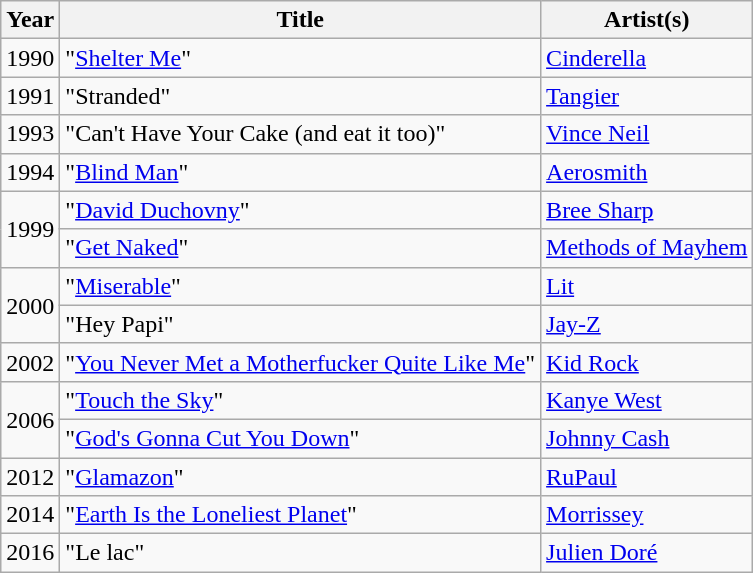<table class="wikitable sortable">
<tr>
<th>Year</th>
<th>Title</th>
<th><strong>Artist(s)</strong></th>
</tr>
<tr>
<td>1990</td>
<td>"<a href='#'>Shelter Me</a>"</td>
<td><a href='#'>Cinderella</a></td>
</tr>
<tr>
<td>1991</td>
<td>"Stranded"</td>
<td><a href='#'>Tangier</a></td>
</tr>
<tr>
<td>1993</td>
<td>"Can't Have Your Cake (and eat it too)"</td>
<td><a href='#'>Vince Neil</a></td>
</tr>
<tr>
<td>1994</td>
<td>"<a href='#'>Blind Man</a>"</td>
<td><a href='#'>Aerosmith</a></td>
</tr>
<tr>
<td rowspan="2">1999</td>
<td>"<a href='#'>David Duchovny</a>"</td>
<td><a href='#'>Bree Sharp</a></td>
</tr>
<tr>
<td>"<a href='#'>Get Naked</a>"</td>
<td><a href='#'>Methods of Mayhem</a></td>
</tr>
<tr>
<td rowspan="2">2000</td>
<td>"<a href='#'>Miserable</a>"</td>
<td><a href='#'>Lit</a></td>
</tr>
<tr>
<td>"Hey Papi"</td>
<td><a href='#'>Jay-Z</a></td>
</tr>
<tr>
<td>2002</td>
<td>"<a href='#'>You Never Met a Motherfucker Quite Like Me</a>"</td>
<td><a href='#'>Kid Rock</a></td>
</tr>
<tr>
<td rowspan="2">2006</td>
<td>"<a href='#'>Touch the Sky</a>"</td>
<td><a href='#'>Kanye West</a></td>
</tr>
<tr>
<td>"<a href='#'>God's Gonna Cut You Down</a>"</td>
<td><a href='#'>Johnny Cash</a></td>
</tr>
<tr>
<td>2012</td>
<td>"<a href='#'>Glamazon</a>"</td>
<td><a href='#'>RuPaul</a></td>
</tr>
<tr>
<td>2014</td>
<td>"<a href='#'>Earth Is the Loneliest Planet</a>"</td>
<td><a href='#'>Morrissey</a></td>
</tr>
<tr>
<td>2016</td>
<td>"Le lac"</td>
<td><a href='#'>Julien Doré</a></td>
</tr>
</table>
